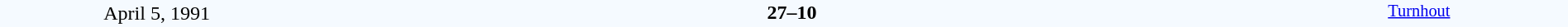<table style="width: 100%; background:#F5FAFF;" cellspacing="0">
<tr>
<td align=center rowspan=3 width=20%>April 5, 1991<br></td>
</tr>
<tr>
<td width=24% align=right></td>
<td align=center width=13%><strong>27–10</strong></td>
<td width=24%></td>
<td style=font-size:85% rowspan=3 valign=top align=center><a href='#'>Turnhout</a></td>
</tr>
<tr style=font-size:85%>
<td align=right></td>
<td align=center></td>
<td></td>
</tr>
</table>
